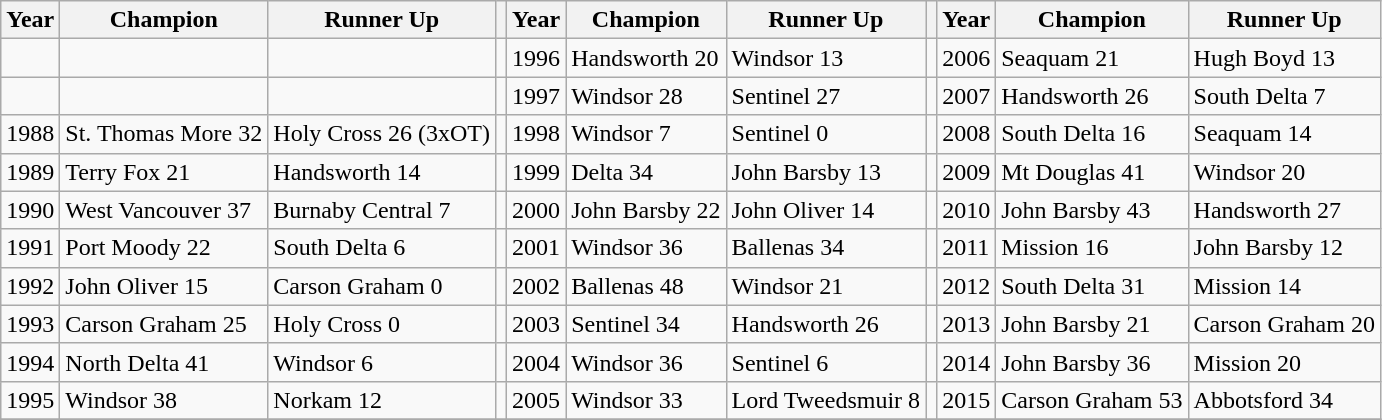<table class="wikitable" border="1">
<tr>
<th>Year</th>
<th>Champion</th>
<th>Runner Up</th>
<th></th>
<th>Year</th>
<th>Champion</th>
<th>Runner Up</th>
<th></th>
<th>Year</th>
<th>Champion</th>
<th>Runner Up</th>
</tr>
<tr>
<td></td>
<td></td>
<td></td>
<td></td>
<td>1996</td>
<td>Handsworth 20</td>
<td>Windsor 13</td>
<td></td>
<td>2006</td>
<td>Seaquam 21</td>
<td>Hugh Boyd 13</td>
</tr>
<tr>
<td></td>
<td></td>
<td></td>
<td></td>
<td>1997</td>
<td>Windsor 28</td>
<td>Sentinel 27</td>
<td></td>
<td>2007</td>
<td>Handsworth 26</td>
<td>South Delta 7</td>
</tr>
<tr>
<td>1988</td>
<td>St. Thomas More 32</td>
<td>Holy Cross 26 (3xOT)</td>
<td></td>
<td>1998</td>
<td>Windsor 7</td>
<td>Sentinel 0</td>
<td></td>
<td>2008</td>
<td>South Delta 16</td>
<td>Seaquam 14</td>
</tr>
<tr>
<td>1989</td>
<td>Terry Fox 21</td>
<td>Handsworth 14</td>
<td></td>
<td>1999</td>
<td>Delta 34</td>
<td>John Barsby 13</td>
<td></td>
<td>2009</td>
<td>Mt Douglas 41</td>
<td>Windsor 20</td>
</tr>
<tr>
<td>1990</td>
<td>West Vancouver 37</td>
<td>Burnaby Central 7</td>
<td></td>
<td>2000</td>
<td>John Barsby 22</td>
<td>John Oliver 14</td>
<td></td>
<td>2010</td>
<td>John Barsby 43</td>
<td>Handsworth 27</td>
</tr>
<tr>
<td>1991</td>
<td>Port Moody 22</td>
<td>South Delta 6</td>
<td></td>
<td>2001</td>
<td>Windsor 36</td>
<td>Ballenas 34</td>
<td></td>
<td>2011</td>
<td>Mission 16</td>
<td>John Barsby 12</td>
</tr>
<tr>
<td>1992</td>
<td>John Oliver 15</td>
<td>Carson Graham 0</td>
<td></td>
<td>2002</td>
<td>Ballenas 48</td>
<td>Windsor 21</td>
<td></td>
<td>2012</td>
<td>South Delta 31</td>
<td>Mission 14</td>
</tr>
<tr>
<td>1993</td>
<td>Carson Graham 25</td>
<td>Holy Cross 0</td>
<td></td>
<td>2003</td>
<td>Sentinel 34</td>
<td>Handsworth 26</td>
<td></td>
<td>2013</td>
<td>John Barsby 21</td>
<td>Carson Graham 20</td>
</tr>
<tr>
<td>1994</td>
<td>North Delta 41</td>
<td>Windsor 6</td>
<td></td>
<td>2004</td>
<td>Windsor 36</td>
<td>Sentinel 6</td>
<td></td>
<td>2014</td>
<td>John Barsby 36</td>
<td>Mission 20</td>
</tr>
<tr>
<td>1995</td>
<td>Windsor 38</td>
<td>Norkam 12</td>
<td></td>
<td>2005</td>
<td>Windsor 33</td>
<td>Lord Tweedsmuir 8</td>
<td></td>
<td>2015</td>
<td>Carson Graham 53</td>
<td>Abbotsford 34</td>
</tr>
<tr>
</tr>
</table>
